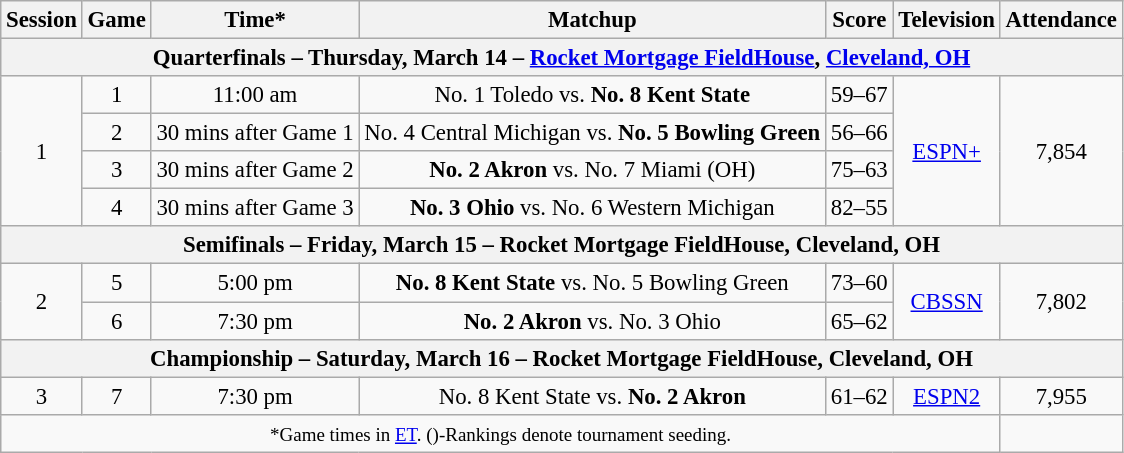<table class="wikitable" style="font-size:95%;text-align:center">
<tr>
<th>Session</th>
<th>Game</th>
<th>Time*</th>
<th>Matchup</th>
<th>Score</th>
<th>Television</th>
<th>Attendance</th>
</tr>
<tr>
<th colspan="7">Quarterfinals – Thursday, March 14 – <a href='#'>Rocket Mortgage FieldHouse</a>, <a href='#'>Cleveland, OH</a></th>
</tr>
<tr>
<td rowspan=4>1</td>
<td>1</td>
<td>11:00 am</td>
<td>No. 1 Toledo vs. <strong>No. 8 Kent State</strong></td>
<td>59–67</td>
<td rowspan="4"><a href='#'>ESPN+</a></td>
<td rowspan="4">7,854</td>
</tr>
<tr>
<td>2</td>
<td>30 mins after Game 1</td>
<td>No. 4 Central Michigan vs. <strong>No. 5 Bowling Green</strong></td>
<td>56–66</td>
</tr>
<tr>
<td>3</td>
<td>30 mins after Game 2</td>
<td><strong>No. 2 Akron</strong> vs. No. 7 Miami (OH)</td>
<td>75–63</td>
</tr>
<tr>
<td>4</td>
<td>30 mins after Game 3</td>
<td><strong>No. 3 Ohio</strong> vs. No. 6 Western Michigan</td>
<td>82–55</td>
</tr>
<tr>
<th colspan="7">Semifinals – Friday, March 15 – Rocket Mortgage FieldHouse, Cleveland, OH</th>
</tr>
<tr>
<td rowspan=2>2</td>
<td>5</td>
<td>5:00 pm</td>
<td><strong>No. 8 Kent State</strong> vs. No. 5 Bowling Green</td>
<td>73–60</td>
<td rowspan="2"><a href='#'>CBSSN</a></td>
<td rowspan="2">7,802</td>
</tr>
<tr>
<td>6</td>
<td>7:30 pm</td>
<td><strong>No. 2 Akron</strong> vs. No. 3 Ohio</td>
<td>65–62</td>
</tr>
<tr>
<th colspan="7">Championship – Saturday, March 16 – Rocket Mortgage FieldHouse, Cleveland, OH</th>
</tr>
<tr>
<td>3</td>
<td>7</td>
<td>7:30 pm</td>
<td>No. 8 Kent State vs. <strong>No. 2 Akron</strong></td>
<td>61–62</td>
<td><a href='#'>ESPN2</a></td>
<td>7,955</td>
</tr>
<tr>
<td colspan="6"><small>*Game times in <a href='#'>ET</a>. ()-Rankings denote tournament seeding.</small></td>
<td></td>
</tr>
</table>
